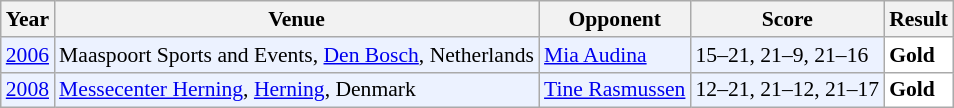<table class="sortable wikitable" style="font-size: 90%;">
<tr>
<th>Year</th>
<th>Venue</th>
<th>Opponent</th>
<th>Score</th>
<th>Result</th>
</tr>
<tr style="background:#ECF2FF">
<td align="center"><a href='#'>2006</a></td>
<td align="left">Maaspoort Sports and Events, <a href='#'>Den Bosch</a>, Netherlands</td>
<td align="left"> <a href='#'>Mia Audina</a></td>
<td align="left">15–21, 21–9, 21–16</td>
<td style="text-align:left; background:white"> <strong>Gold</strong></td>
</tr>
<tr style="background: #ECF2FF">
<td align="center"><a href='#'>2008</a></td>
<td align="left"><a href='#'>Messecenter Herning</a>, <a href='#'>Herning</a>, Denmark</td>
<td align="left"> <a href='#'>Tine Rasmussen</a></td>
<td align="left">12–21, 21–12, 21–17</td>
<td style="text-align:left; background:white"> <strong>Gold</strong></td>
</tr>
</table>
